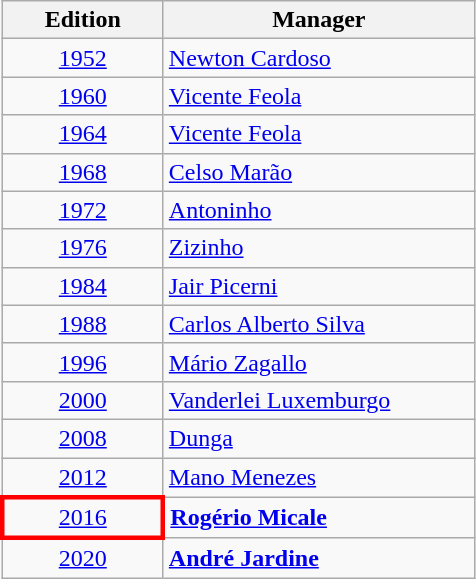<table class="wikitable">
<tr>
<th width=100>Edition</th>
<th width=200>Manager</th>
</tr>
<tr>
<td align=center> <a href='#'>1952</a></td>
<td><a href='#'>Newton Cardoso</a></td>
</tr>
<tr>
<td align=center> <a href='#'>1960</a></td>
<td><a href='#'>Vicente Feola</a></td>
</tr>
<tr>
<td align=center> <a href='#'>1964</a></td>
<td><a href='#'>Vicente Feola</a></td>
</tr>
<tr>
<td align=center> <a href='#'>1968</a></td>
<td><a href='#'>Celso Marão</a></td>
</tr>
<tr>
<td align=center> <a href='#'>1972</a></td>
<td><a href='#'>Antoninho</a></td>
</tr>
<tr>
<td align=center> <a href='#'>1976</a></td>
<td><a href='#'>Zizinho</a></td>
</tr>
<tr>
<td align=center> <a href='#'>1984</a></td>
<td><a href='#'>Jair Picerni</a></td>
</tr>
<tr>
<td align=center> <a href='#'>1988</a></td>
<td><a href='#'>Carlos Alberto Silva</a></td>
</tr>
<tr>
<td align=center> <a href='#'>1996</a></td>
<td><a href='#'>Mário Zagallo</a></td>
</tr>
<tr>
<td align=center> <a href='#'>2000</a></td>
<td><a href='#'>Vanderlei Luxemburgo</a></td>
</tr>
<tr>
<td align=center> <a href='#'>2008</a></td>
<td><a href='#'>Dunga</a></td>
</tr>
<tr>
<td align=center> <a href='#'>2012</a></td>
<td><a href='#'>Mano Menezes</a></td>
</tr>
<tr>
<td align=center style="border: 3px solid red"> <a href='#'>2016</a></td>
<td><strong><a href='#'>Rogério Micale</a></strong></td>
</tr>
<tr>
<td align=center> <a href='#'>2020</a></td>
<td><strong><a href='#'>André Jardine</a></strong></td>
</tr>
</table>
